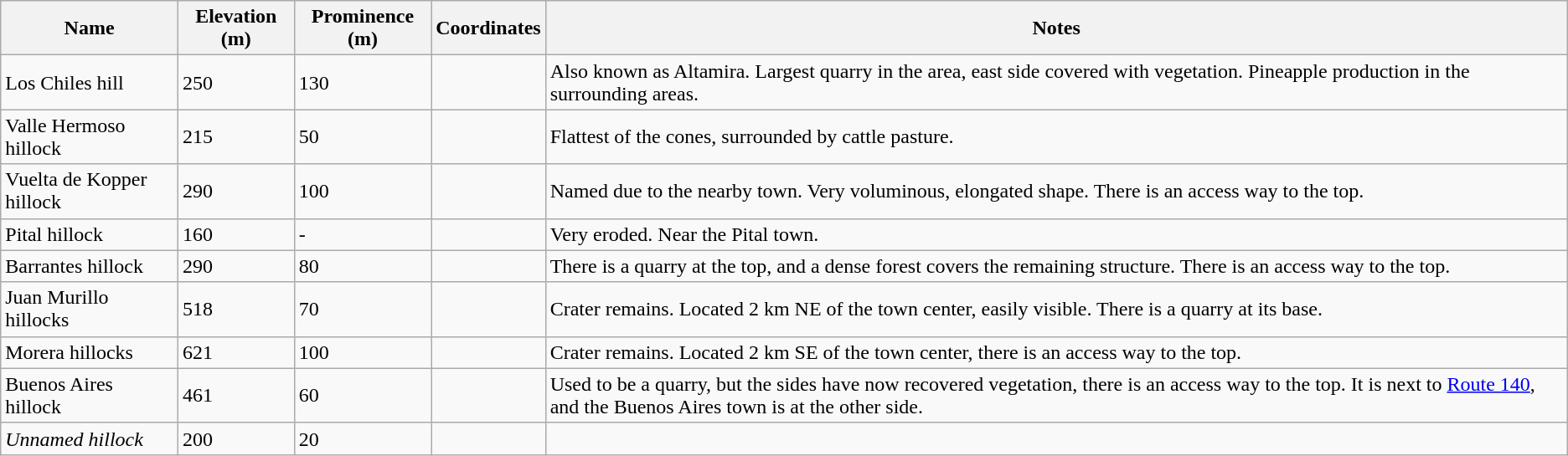<table class="wikitable sortable">
<tr>
<th>Name</th>
<th>Elevation (m)</th>
<th>Prominence (m)</th>
<th>Coordinates</th>
<th>Notes</th>
</tr>
<tr>
<td>Los Chiles hill</td>
<td>250</td>
<td>130</td>
<td></td>
<td>Also known as Altamira. Largest quarry in the area, east side covered with vegetation. Pineapple production in the surrounding areas.</td>
</tr>
<tr>
<td>Valle Hermoso hillock</td>
<td>215</td>
<td>50</td>
<td></td>
<td>Flattest of the cones, surrounded by cattle pasture.</td>
</tr>
<tr>
<td>Vuelta de Kopper hillock</td>
<td>290</td>
<td>100</td>
<td></td>
<td>Named due to the nearby town. Very voluminous, elongated shape. There is an access way to the top.</td>
</tr>
<tr>
<td>Pital hillock</td>
<td>160</td>
<td>-</td>
<td></td>
<td>Very eroded. Near the Pital town.</td>
</tr>
<tr>
<td>Barrantes hillock</td>
<td>290</td>
<td>80</td>
<td></td>
<td>There is a quarry at the top, and a dense forest covers the remaining structure. There is an access way to the top.</td>
</tr>
<tr>
<td>Juan Murillo hillocks</td>
<td>518</td>
<td>70</td>
<td></td>
<td>Crater remains. Located 2 km NE of the town center, easily visible. There is a quarry at its base.</td>
</tr>
<tr>
<td>Morera hillocks</td>
<td>621</td>
<td>100</td>
<td></td>
<td>Crater remains. Located 2 km SE of the town center, there is an access way to the top.</td>
</tr>
<tr>
<td>Buenos Aires hillock</td>
<td>461</td>
<td>60</td>
<td></td>
<td>Used to be a quarry, but the sides have now recovered vegetation, there is an access way to the top. It is next to <a href='#'>Route 140</a>, and the Buenos Aires town is at the other side.</td>
</tr>
<tr>
<td><em>Unnamed hillock</em></td>
<td>200</td>
<td>20</td>
<td></td>
<td></td>
</tr>
</table>
